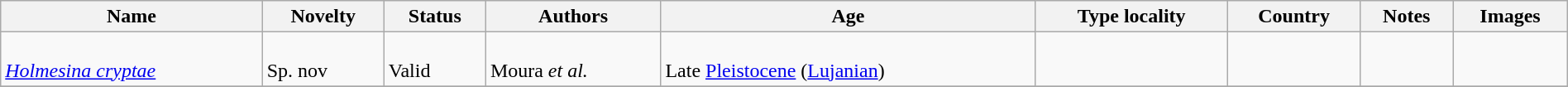<table class="wikitable sortable" align="center" width="100%">
<tr>
<th>Name</th>
<th>Novelty</th>
<th>Status</th>
<th>Authors</th>
<th>Age</th>
<th>Type locality</th>
<th>Country</th>
<th>Notes</th>
<th>Images</th>
</tr>
<tr>
<td><br><em><a href='#'>Holmesina cryptae</a></em></td>
<td><br>Sp. nov</td>
<td><br>Valid</td>
<td><br>Moura <em>et al.</em></td>
<td><br>Late <a href='#'>Pleistocene</a> (<a href='#'>Lujanian</a>)</td>
<td></td>
<td><br></td>
<td></td>
<td></td>
</tr>
<tr>
</tr>
</table>
